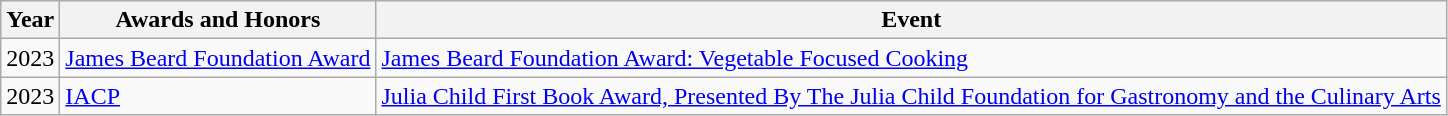<table class="wikitable">
<tr>
<th>Year</th>
<th>Awards and Honors</th>
<th>Event</th>
</tr>
<tr>
<td>2023</td>
<td><a href='#'>James Beard Foundation Award</a></td>
<td><a href='#'>James Beard Foundation Award: Vegetable Focused Cooking</a></td>
</tr>
<tr>
<td>2023</td>
<td><a href='#'>IACP</a></td>
<td><a href='#'>Julia Child First Book Award, Presented By The Julia Child Foundation for Gastronomy and the Culinary Arts</a></td>
</tr>
</table>
